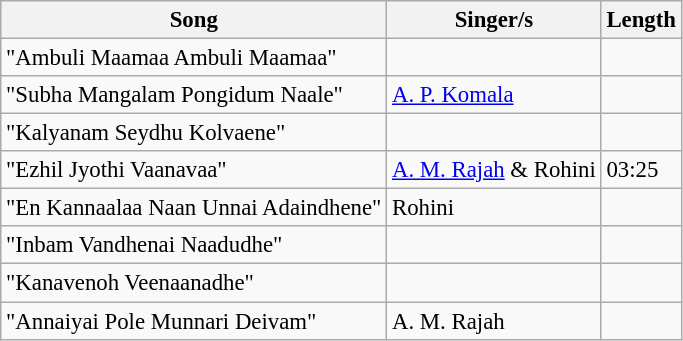<table class="wikitable" style="font-size:95%;">
<tr>
<th>Song</th>
<th>Singer/s</th>
<th>Length</th>
</tr>
<tr>
<td>"Ambuli Maamaa Ambuli Maamaa"</td>
<td></td>
<td></td>
</tr>
<tr>
<td>"Subha Mangalam Pongidum Naale"</td>
<td><a href='#'>A. P. Komala</a></td>
<td></td>
</tr>
<tr>
<td>"Kalyanam Seydhu Kolvaene"</td>
<td></td>
<td></td>
</tr>
<tr>
<td>"Ezhil Jyothi Vaanavaa"</td>
<td><a href='#'>A. M. Rajah</a> & Rohini</td>
<td>03:25</td>
</tr>
<tr>
<td>"En Kannaalaa Naan Unnai Adaindhene"</td>
<td>Rohini</td>
<td></td>
</tr>
<tr>
<td>"Inbam Vandhenai Naadudhe"</td>
<td></td>
<td></td>
</tr>
<tr>
<td>"Kanavenoh Veenaanadhe"</td>
<td></td>
<td></td>
</tr>
<tr>
<td>"Annaiyai Pole Munnari Deivam"</td>
<td>A. M. Rajah</td>
<td></td>
</tr>
</table>
